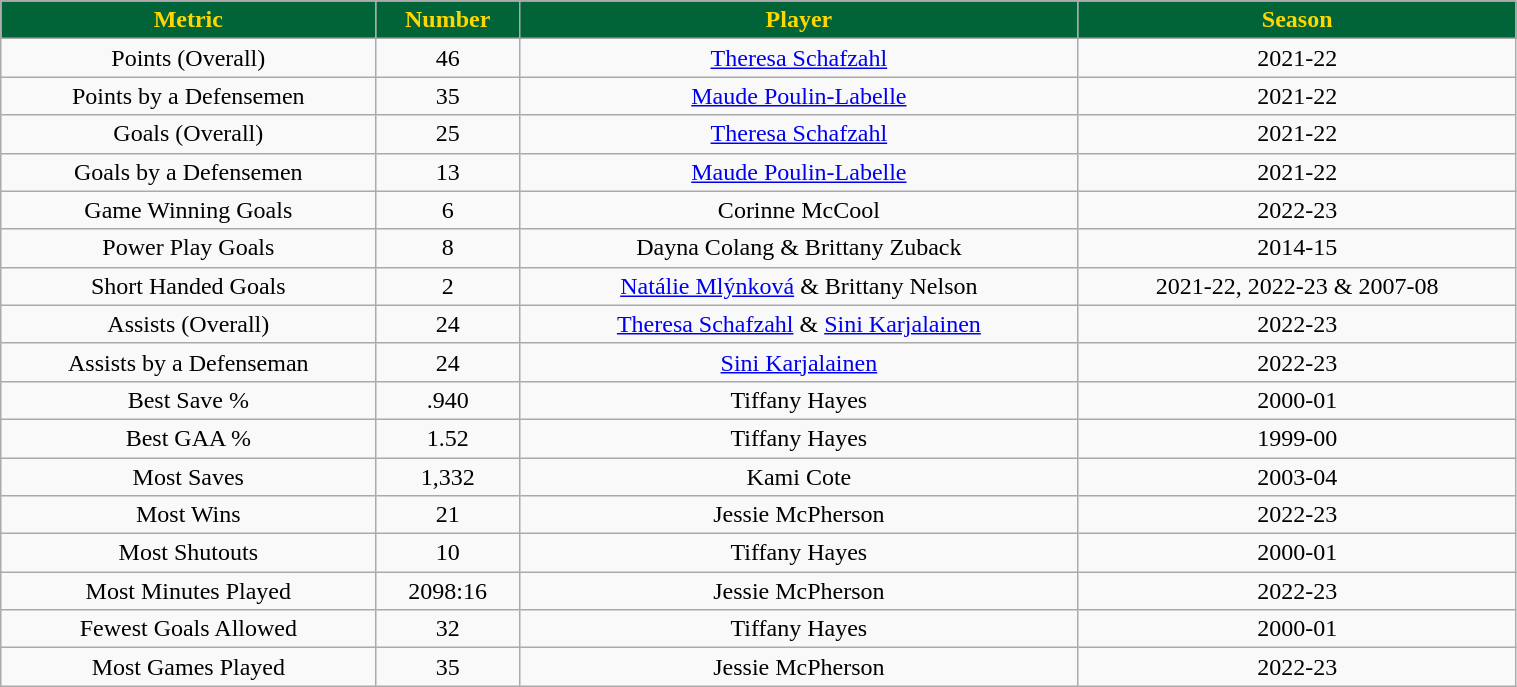<table class="wikitable" style="width:80%;">
<tr style="text-align:center; background:#006438; color:gold;">
<td><strong>Metric</strong></td>
<td><strong>Number</strong></td>
<td><strong>Player</strong></td>
<td><strong>Season</strong></td>
</tr>
<tr style="text-align:center;" bgcolor="">
<td>Points (Overall)</td>
<td>46</td>
<td><a href='#'>Theresa Schafzahl</a></td>
<td>2021-22</td>
</tr>
<tr style="text-align:center;" bgcolor="">
<td>Points by a Defensemen</td>
<td>35</td>
<td><a href='#'>Maude Poulin-Labelle</a></td>
<td>2021-22</td>
</tr>
<tr style="text-align:center;" bgcolor="">
<td>Goals (Overall)</td>
<td>25</td>
<td><a href='#'>Theresa Schafzahl</a></td>
<td>2021-22</td>
</tr>
<tr style="text-align:center;" bgcolor="">
<td>Goals by a Defensemen</td>
<td>13</td>
<td><a href='#'>Maude Poulin-Labelle</a></td>
<td>2021-22</td>
</tr>
<tr style="text-align:center;" bgcolor="">
<td>Game Winning Goals</td>
<td>6</td>
<td>Corinne McCool</td>
<td>2022-23</td>
</tr>
<tr style="text-align:center;" bgcolor="">
<td>Power Play Goals</td>
<td>8</td>
<td>Dayna Colang & Brittany Zuback</td>
<td>2014-15</td>
</tr>
<tr style="text-align:center;" bgcolor="">
<td>Short Handed Goals</td>
<td>2</td>
<td><a href='#'>Natálie Mlýnková</a> & Brittany Nelson</td>
<td>2021-22, 2022-23 & 2007-08</td>
</tr>
<tr style="text-align:center;" bgcolor="">
<td>Assists (Overall)</td>
<td>24</td>
<td><a href='#'>Theresa Schafzahl</a> & <a href='#'>Sini Karjalainen</a></td>
<td>2022-23</td>
</tr>
<tr style="text-align:center;" bgcolor="">
<td>Assists by a Defenseman</td>
<td>24</td>
<td><a href='#'>Sini Karjalainen</a></td>
<td>2022-23</td>
</tr>
<tr style="text-align:center;" bgcolor="">
<td>Best Save %</td>
<td>.940</td>
<td>Tiffany Hayes</td>
<td>2000-01</td>
</tr>
<tr style="text-align:center;" bgcolor="">
<td>Best GAA %</td>
<td>1.52</td>
<td>Tiffany Hayes</td>
<td>1999-00</td>
</tr>
<tr style="text-align:center;" bgcolor="">
<td>Most Saves</td>
<td>1,332</td>
<td>Kami Cote</td>
<td>2003-04</td>
</tr>
<tr style="text-align:center;" bgcolor="">
<td>Most Wins</td>
<td>21</td>
<td>Jessie McPherson</td>
<td>2022-23</td>
</tr>
<tr style="text-align:center;" bgcolor="">
<td>Most Shutouts</td>
<td>10</td>
<td>Tiffany Hayes</td>
<td>2000-01</td>
</tr>
<tr style="text-align:center;" bgcolor="">
<td>Most Minutes Played</td>
<td>2098:16</td>
<td>Jessie McPherson</td>
<td>2022-23</td>
</tr>
<tr style="text-align:center;" bgcolor="">
<td>Fewest Goals Allowed</td>
<td>32</td>
<td>Tiffany Hayes</td>
<td>2000-01</td>
</tr>
<tr style="text-align:center;" bgcolor="">
<td>Most Games Played</td>
<td>35</td>
<td>Jessie McPherson</td>
<td>2022-23</td>
</tr>
</table>
